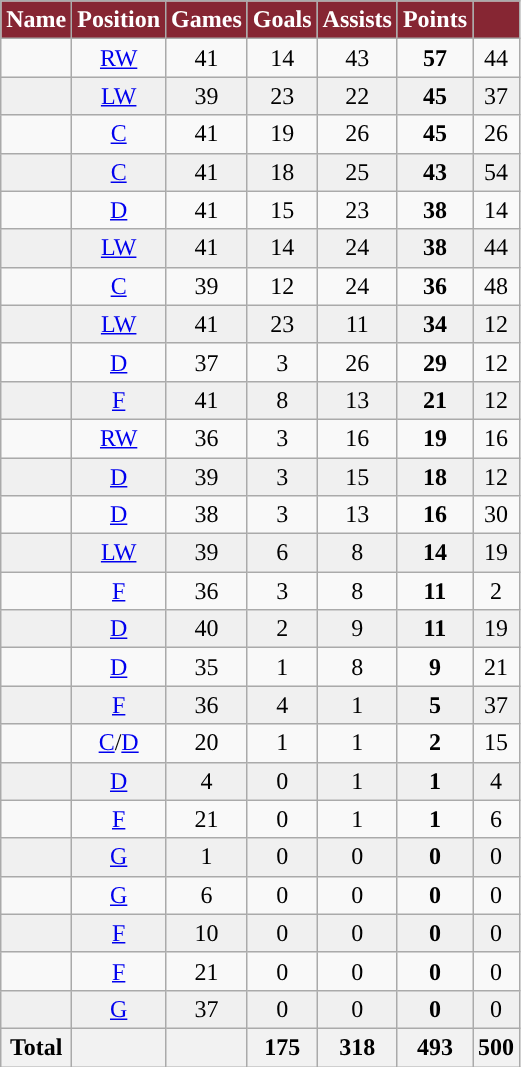<table class="wikitable sortable">
<tr align="center">
<th style="color:white; background:#862633; ">Name</th>
<th style="color:white; background:#862633; ">Position</th>
<th style="color:white; background:#862633; ">Games</th>
<th style="color:white; background:#862633; ">Goals</th>
<th style="color:white; background:#862633; ">Assists</th>
<th style="color:white; background:#862633; ">Points</th>
<th style="color:white; background:#862633; "><a href='#'></a></th>
</tr>
<tr align="center" bgcolor="">
<td></td>
<td><a href='#'>RW</a></td>
<td>41</td>
<td>14</td>
<td>43</td>
<td><strong>57</strong></td>
<td>44</td>
</tr>
<tr align="center" bgcolor="f0f0f0">
<td></td>
<td><a href='#'>LW</a></td>
<td>39</td>
<td>23</td>
<td>22</td>
<td><strong>45</strong></td>
<td>37</td>
</tr>
<tr align="center" bgcolor="">
<td></td>
<td><a href='#'>C</a></td>
<td>41</td>
<td>19</td>
<td>26</td>
<td><strong>45</strong></td>
<td>26</td>
</tr>
<tr align="center" bgcolor="f0f0f0">
<td></td>
<td><a href='#'>C</a></td>
<td>41</td>
<td>18</td>
<td>25</td>
<td><strong>43</strong></td>
<td>54</td>
</tr>
<tr align="center" bgcolor="">
<td></td>
<td><a href='#'>D</a></td>
<td>41</td>
<td>15</td>
<td>23</td>
<td><strong>38</strong></td>
<td>14</td>
</tr>
<tr align="center" bgcolor="f0f0f0">
<td></td>
<td><a href='#'>LW</a></td>
<td>41</td>
<td>14</td>
<td>24</td>
<td><strong>38</strong></td>
<td>44</td>
</tr>
<tr align="center" bgcolor="">
<td></td>
<td><a href='#'>C</a></td>
<td>39</td>
<td>12</td>
<td>24</td>
<td><strong>36</strong></td>
<td>48</td>
</tr>
<tr align="center" bgcolor="f0f0f0">
<td></td>
<td><a href='#'>LW</a></td>
<td>41</td>
<td>23</td>
<td>11</td>
<td><strong>34</strong></td>
<td>12</td>
</tr>
<tr align="center" bgcolor="">
<td></td>
<td><a href='#'>D</a></td>
<td>37</td>
<td>3</td>
<td>26</td>
<td><strong>29</strong></td>
<td>12</td>
</tr>
<tr align="center" bgcolor="f0f0f0">
<td></td>
<td><a href='#'>F</a></td>
<td>41</td>
<td>8</td>
<td>13</td>
<td><strong>21</strong></td>
<td>12</td>
</tr>
<tr align="center" bgcolor="">
<td></td>
<td><a href='#'>RW</a></td>
<td>36</td>
<td>3</td>
<td>16</td>
<td><strong>19</strong></td>
<td>16</td>
</tr>
<tr align="center" bgcolor="f0f0f0">
<td></td>
<td><a href='#'>D</a></td>
<td>39</td>
<td>3</td>
<td>15</td>
<td><strong>18</strong></td>
<td>12</td>
</tr>
<tr align="center" bgcolor="">
<td></td>
<td><a href='#'>D</a></td>
<td>38</td>
<td>3</td>
<td>13</td>
<td><strong>16</strong></td>
<td>30</td>
</tr>
<tr align="center" bgcolor="f0f0f0">
<td></td>
<td><a href='#'>LW</a></td>
<td>39</td>
<td>6</td>
<td>8</td>
<td><strong>14</strong></td>
<td>19</td>
</tr>
<tr align="center" bgcolor="">
<td></td>
<td><a href='#'>F</a></td>
<td>36</td>
<td>3</td>
<td>8</td>
<td><strong>11</strong></td>
<td>2</td>
</tr>
<tr align="center" bgcolor="f0f0f0">
<td></td>
<td><a href='#'>D</a></td>
<td>40</td>
<td>2</td>
<td>9</td>
<td><strong>11</strong></td>
<td>19</td>
</tr>
<tr align="center" bgcolor="">
<td></td>
<td><a href='#'>D</a></td>
<td>35</td>
<td>1</td>
<td>8</td>
<td><strong>9</strong></td>
<td>21</td>
</tr>
<tr align="center" bgcolor="f0f0f0">
<td></td>
<td><a href='#'>F</a></td>
<td>36</td>
<td>4</td>
<td>1</td>
<td><strong>5</strong></td>
<td>37</td>
</tr>
<tr align="center" bgcolor="">
<td></td>
<td><a href='#'>C</a>/<a href='#'>D</a></td>
<td>20</td>
<td>1</td>
<td>1</td>
<td><strong>2</strong></td>
<td>15</td>
</tr>
<tr align="center" bgcolor="f0f0f0">
<td></td>
<td><a href='#'>D</a></td>
<td>4</td>
<td>0</td>
<td>1</td>
<td><strong>1</strong></td>
<td>4</td>
</tr>
<tr align="center" bgcolor="">
<td></td>
<td><a href='#'>F</a></td>
<td>21</td>
<td>0</td>
<td>1</td>
<td><strong>1</strong></td>
<td>6</td>
</tr>
<tr align="center" bgcolor="f0f0f0">
<td></td>
<td><a href='#'>G</a></td>
<td>1</td>
<td>0</td>
<td>0</td>
<td><strong>0</strong></td>
<td>0</td>
</tr>
<tr align="center" bgcolor="">
<td></td>
<td><a href='#'>G</a></td>
<td>6</td>
<td>0</td>
<td>0</td>
<td><strong>0</strong></td>
<td>0</td>
</tr>
<tr align="center" bgcolor="f0f0f0">
<td></td>
<td><a href='#'>F</a></td>
<td>10</td>
<td>0</td>
<td>0</td>
<td><strong>0</strong></td>
<td>0</td>
</tr>
<tr align="center" bgcolor="">
<td></td>
<td><a href='#'>F</a></td>
<td>21</td>
<td>0</td>
<td>0</td>
<td><strong>0</strong></td>
<td>0</td>
</tr>
<tr align="center" bgcolor="f0f0f0">
<td></td>
<td><a href='#'>G</a></td>
<td>37</td>
<td>0</td>
<td>0</td>
<td><strong>0</strong></td>
<td>0</td>
</tr>
<tr>
<th>Total</th>
<th></th>
<th></th>
<th>175</th>
<th>318</th>
<th>493</th>
<th>500</th>
</tr>
</table>
